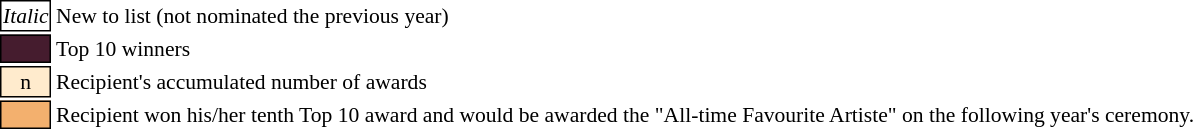<table class="toccolours" style="font-size: 90%; white-space: nowrap;">
<tr>
<td style="background:white; border:1px solid black; text-align:center;"><em>Italic</em></td>
<td>New to list (not nominated the previous year)</td>
</tr>
<tr>
<td style="background:#451c2e; border:1px solid black; text-align:center;"><strong></strong></td>
<td>Top 10 winners</td>
</tr>
<tr>
<td style="background:#FFEBCD; border:1px solid black; text-align:center;">n</td>
<td>Recipient's accumulated number of awards</td>
</tr>
<tr>
<td style="background:#f3b06e; border:1px solid black; text-align:center;"></td>
<td>Recipient won his/her tenth Top 10 award and would be awarded the "All-time Favourite Artiste" on the following year's ceremony.</td>
</tr>
<tr>
</tr>
</table>
